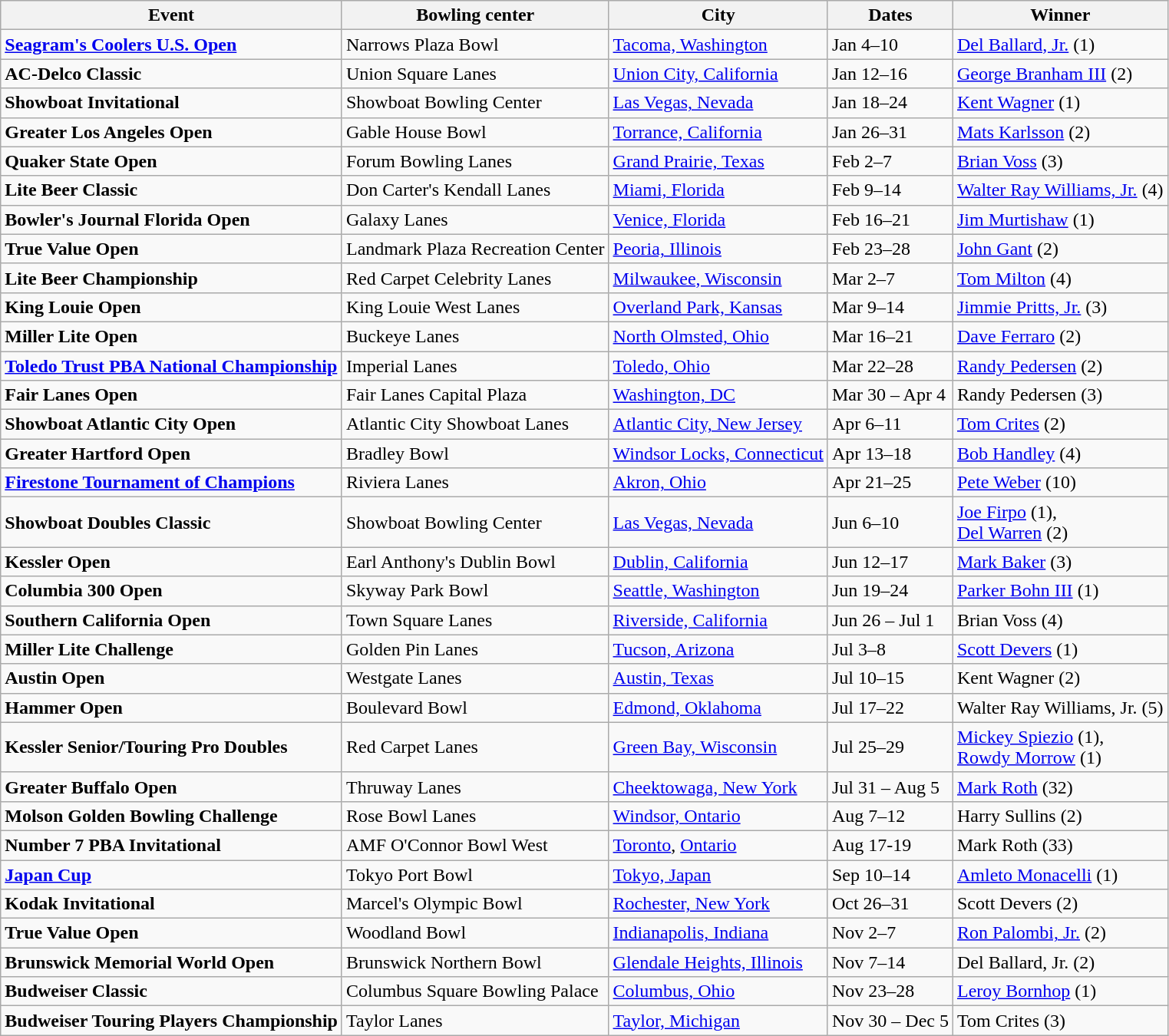<table class="wikitable">
<tr>
<th>Event</th>
<th>Bowling center</th>
<th>City</th>
<th>Dates</th>
<th>Winner</th>
</tr>
<tr>
<td><strong><a href='#'>Seagram's Coolers U.S. Open</a></strong></td>
<td>Narrows Plaza Bowl</td>
<td><a href='#'>Tacoma, Washington</a></td>
<td>Jan 4–10</td>
<td><a href='#'>Del Ballard, Jr.</a> (1)</td>
</tr>
<tr>
<td><strong>AC-Delco Classic</strong></td>
<td>Union Square Lanes</td>
<td><a href='#'>Union City, California</a></td>
<td>Jan 12–16</td>
<td><a href='#'>George Branham III</a> (2)</td>
</tr>
<tr>
<td><strong>Showboat Invitational</strong></td>
<td>Showboat Bowling Center</td>
<td><a href='#'>Las Vegas, Nevada</a></td>
<td>Jan 18–24</td>
<td><a href='#'>Kent Wagner</a> (1)</td>
</tr>
<tr>
<td><strong>Greater Los Angeles Open</strong></td>
<td>Gable House Bowl</td>
<td><a href='#'>Torrance, California</a></td>
<td>Jan 26–31</td>
<td><a href='#'>Mats Karlsson</a> (2)</td>
</tr>
<tr>
<td><strong>Quaker State Open</strong></td>
<td>Forum Bowling Lanes</td>
<td><a href='#'>Grand Prairie, Texas</a></td>
<td>Feb 2–7</td>
<td><a href='#'>Brian Voss</a> (3)</td>
</tr>
<tr>
<td><strong>Lite Beer Classic</strong></td>
<td>Don Carter's Kendall Lanes</td>
<td><a href='#'>Miami, Florida</a></td>
<td>Feb 9–14</td>
<td><a href='#'>Walter Ray Williams, Jr.</a> (4)</td>
</tr>
<tr>
<td><strong>Bowler's Journal Florida Open</strong></td>
<td>Galaxy Lanes</td>
<td><a href='#'>Venice, Florida</a></td>
<td>Feb 16–21</td>
<td><a href='#'>Jim Murtishaw</a> (1)</td>
</tr>
<tr>
<td><strong>True Value Open</strong></td>
<td>Landmark Plaza Recreation Center</td>
<td><a href='#'>Peoria, Illinois</a></td>
<td>Feb 23–28</td>
<td><a href='#'>John Gant</a> (2)</td>
</tr>
<tr>
<td><strong>Lite Beer Championship</strong></td>
<td>Red Carpet Celebrity Lanes</td>
<td><a href='#'>Milwaukee, Wisconsin</a></td>
<td>Mar 2–7</td>
<td><a href='#'>Tom Milton</a> (4)</td>
</tr>
<tr>
<td><strong>King Louie Open</strong></td>
<td>King Louie West Lanes</td>
<td><a href='#'>Overland Park, Kansas</a></td>
<td>Mar 9–14</td>
<td><a href='#'>Jimmie Pritts, Jr.</a> (3)</td>
</tr>
<tr>
<td><strong>Miller Lite Open</strong></td>
<td>Buckeye Lanes</td>
<td><a href='#'>North Olmsted, Ohio</a></td>
<td>Mar 16–21</td>
<td><a href='#'>Dave Ferraro</a> (2)</td>
</tr>
<tr>
<td><strong><a href='#'>Toledo Trust PBA National Championship</a></strong></td>
<td>Imperial Lanes</td>
<td><a href='#'>Toledo, Ohio</a></td>
<td>Mar 22–28</td>
<td><a href='#'>Randy Pedersen</a> (2)</td>
</tr>
<tr>
<td><strong>Fair Lanes Open</strong></td>
<td>Fair Lanes Capital Plaza</td>
<td><a href='#'>Washington, DC</a></td>
<td>Mar 30 – Apr 4</td>
<td>Randy Pedersen (3)</td>
</tr>
<tr>
<td><strong>Showboat Atlantic City Open</strong></td>
<td>Atlantic City Showboat Lanes</td>
<td><a href='#'>Atlantic City, New Jersey</a></td>
<td>Apr 6–11</td>
<td><a href='#'>Tom Crites</a> (2)</td>
</tr>
<tr>
<td><strong>Greater Hartford Open</strong></td>
<td>Bradley Bowl</td>
<td><a href='#'>Windsor Locks, Connecticut</a></td>
<td>Apr 13–18</td>
<td><a href='#'>Bob Handley</a> (4)</td>
</tr>
<tr>
<td><strong><a href='#'>Firestone Tournament of Champions</a></strong></td>
<td>Riviera Lanes</td>
<td><a href='#'>Akron, Ohio</a></td>
<td>Apr 21–25</td>
<td><a href='#'>Pete Weber</a> (10)</td>
</tr>
<tr>
<td><strong>Showboat Doubles Classic</strong></td>
<td>Showboat Bowling Center</td>
<td><a href='#'>Las Vegas, Nevada</a></td>
<td>Jun 6–10</td>
<td><a href='#'>Joe Firpo</a> (1),<br><a href='#'>Del Warren</a> (2)</td>
</tr>
<tr>
<td><strong>Kessler Open</strong></td>
<td>Earl Anthony's Dublin Bowl</td>
<td><a href='#'>Dublin, California</a></td>
<td>Jun 12–17</td>
<td><a href='#'>Mark Baker</a> (3)</td>
</tr>
<tr>
<td><strong>Columbia 300 Open</strong></td>
<td>Skyway Park Bowl</td>
<td><a href='#'>Seattle, Washington</a></td>
<td>Jun 19–24</td>
<td><a href='#'>Parker Bohn III</a> (1)</td>
</tr>
<tr>
<td><strong>Southern California Open</strong></td>
<td>Town Square Lanes</td>
<td><a href='#'>Riverside, California</a></td>
<td>Jun 26 – Jul 1</td>
<td>Brian Voss (4)</td>
</tr>
<tr>
<td><strong>Miller Lite Challenge</strong></td>
<td>Golden Pin Lanes</td>
<td><a href='#'>Tucson, Arizona</a></td>
<td>Jul 3–8</td>
<td><a href='#'>Scott Devers</a> (1)</td>
</tr>
<tr>
<td><strong>Austin Open</strong></td>
<td>Westgate Lanes</td>
<td><a href='#'>Austin, Texas</a></td>
<td>Jul 10–15</td>
<td>Kent Wagner (2)</td>
</tr>
<tr>
<td><strong>Hammer Open</strong></td>
<td>Boulevard Bowl</td>
<td><a href='#'>Edmond, Oklahoma</a></td>
<td>Jul 17–22</td>
<td>Walter Ray Williams, Jr. (5)</td>
</tr>
<tr>
<td><strong>Kessler Senior/Touring Pro Doubles</strong></td>
<td>Red Carpet Lanes</td>
<td><a href='#'>Green Bay, Wisconsin</a></td>
<td>Jul 25–29</td>
<td><a href='#'>Mickey Spiezio</a> (1),<br><a href='#'>Rowdy Morrow</a> (1)</td>
</tr>
<tr>
<td><strong>Greater Buffalo Open</strong></td>
<td>Thruway Lanes</td>
<td><a href='#'>Cheektowaga, New York</a></td>
<td>Jul 31 – Aug 5</td>
<td><a href='#'>Mark Roth</a> (32)</td>
</tr>
<tr>
<td><strong>Molson Golden Bowling Challenge</strong></td>
<td>Rose Bowl Lanes</td>
<td><a href='#'>Windsor, Ontario</a></td>
<td>Aug 7–12</td>
<td>Harry Sullins (2)</td>
</tr>
<tr>
<td><strong>Number 7 PBA Invitational</strong></td>
<td>AMF O'Connor Bowl West</td>
<td><a href='#'>Toronto</a>, <a href='#'>Ontario</a></td>
<td>Aug 17-19</td>
<td>Mark Roth (33)</td>
</tr>
<tr>
<td><strong><a href='#'>Japan Cup</a></strong></td>
<td>Tokyo Port Bowl</td>
<td><a href='#'>Tokyo, Japan</a></td>
<td>Sep 10–14</td>
<td><a href='#'>Amleto Monacelli</a> (1)</td>
</tr>
<tr>
<td><strong>Kodak Invitational</strong></td>
<td>Marcel's Olympic Bowl</td>
<td><a href='#'>Rochester, New York</a></td>
<td>Oct 26–31</td>
<td>Scott Devers (2)</td>
</tr>
<tr>
<td><strong>True Value Open</strong></td>
<td>Woodland Bowl</td>
<td><a href='#'>Indianapolis, Indiana</a></td>
<td>Nov 2–7</td>
<td><a href='#'>Ron Palombi, Jr.</a> (2)</td>
</tr>
<tr>
<td><strong>Brunswick Memorial World Open</strong></td>
<td>Brunswick Northern Bowl</td>
<td><a href='#'>Glendale Heights, Illinois</a></td>
<td>Nov 7–14</td>
<td>Del Ballard, Jr. (2)</td>
</tr>
<tr>
<td><strong>Budweiser Classic</strong></td>
<td>Columbus Square Bowling Palace</td>
<td><a href='#'>Columbus, Ohio</a></td>
<td>Nov 23–28</td>
<td><a href='#'>Leroy Bornhop</a> (1)</td>
</tr>
<tr>
<td><strong>Budweiser Touring Players Championship</strong></td>
<td>Taylor Lanes</td>
<td><a href='#'>Taylor, Michigan</a></td>
<td>Nov 30 – Dec 5</td>
<td>Tom Crites (3)</td>
</tr>
</table>
